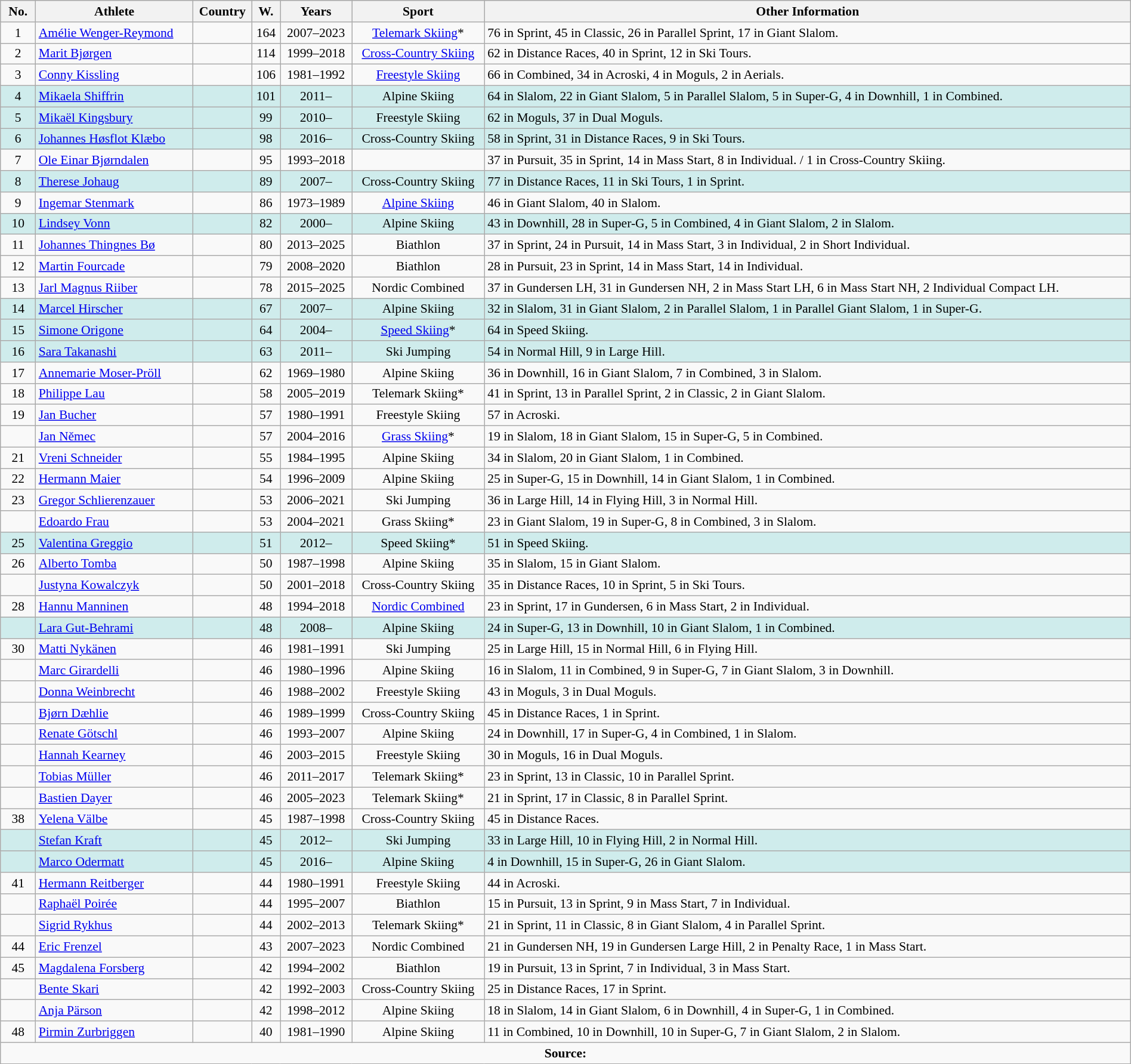<table class="wikitable sortable" width=100% style="font-size:90%; text-align:left;">
<tr bgcolor="#CCCCCC">
<th> No. </th>
<th>Athlete</th>
<th>Country</th>
<th>W.</th>
<th>Years</th>
<th>Sport</th>
<th>Other Information</th>
</tr>
<tr>
<td align=center>1</td>
<td><a href='#'>Amélie Wenger-Reymond</a></td>
<td></td>
<td align="center">164</td>
<td align=center>2007–2023</td>
<td align=center><a href='#'>Telemark Skiing</a>*</td>
<td>76 in Sprint, 45 in Classic, 26 in Parallel Sprint, 17 in Giant Slalom.</td>
</tr>
<tr>
<td align=center>2</td>
<td><a href='#'>Marit Bjørgen</a></td>
<td></td>
<td align=center>114</td>
<td align=center>1999–2018</td>
<td align=center><a href='#'>Cross-Country Skiing</a></td>
<td>62 in Distance Races, 40 in Sprint, 12 in Ski Tours.</td>
</tr>
<tr>
<td align=center>3</td>
<td><a href='#'>Conny Kissling</a></td>
<td></td>
<td align="center">106</td>
<td align=center>1981–1992</td>
<td align=center><a href='#'>Freestyle Skiing</a></td>
<td>66 in Combined, 34 in Acroski, 4 in Moguls, 2 in Aerials.</td>
</tr>
<tr style="background:#cfecec;">
<td align="center">4</td>
<td><a href='#'>Mikaela Shiffrin</a></td>
<td></td>
<td align="center">101</td>
<td align="center">2011–</td>
<td align="center">Alpine Skiing</td>
<td {{nowrap>64 in Slalom, 22 in Giant Slalom, 5 in Parallel Slalom, 5 in Super-G, 4 in Downhill, 1 in Combined.</td>
</tr>
<tr style="background:#cfecec;">
<td align="center">5</td>
<td><a href='#'>Mikaël Kingsbury</a></td>
<td></td>
<td align="center">99</td>
<td align="center">2010–</td>
<td align="center">Freestyle Skiing</td>
<td>62 in Moguls, 37 in Dual Moguls.</td>
</tr>
<tr style="background:#cfecec;">
<td align="center">6</td>
<td><a href='#'>Johannes Høsflot Klæbo</a></td>
<td></td>
<td align="center">98</td>
<td align="center">2016–</td>
<td align="center">Cross-Country Skiing</td>
<td>58 in Sprint, 31 in Distance Races, 9 in Ski Tours.</td>
</tr>
<tr>
<td align="center">7</td>
<td><a href='#'>Ole Einar Bjørndalen</a></td>
<td></td>
<td align="center">95</td>
<td align="center">1993–2018</td>
<td align="center"></td>
<td>37 in Pursuit, 35 in Sprint, 14 in Mass Start, 8 in Individual. / 1 in Cross-Country Skiing.</td>
</tr>
<tr style="background:#cfecec;">
<td align="center">8</td>
<td><a href='#'>Therese Johaug</a></td>
<td></td>
<td align="center">89</td>
<td align="center">2007–</td>
<td align="center">Cross-Country Skiing</td>
<td>77 in Distance Races, 11 in Ski Tours, 1 in Sprint.</td>
</tr>
<tr>
<td align="center">9</td>
<td><a href='#'>Ingemar Stenmark</a></td>
<td></td>
<td align="center">86</td>
<td align="center">1973–1989</td>
<td align="center"><a href='#'>Alpine Skiing</a></td>
<td>46 in Giant Slalom, 40 in Slalom.</td>
</tr>
<tr style="background:#cfecec;">
<td align="center">10</td>
<td><a href='#'>Lindsey Vonn</a></td>
<td></td>
<td align="center">82</td>
<td align="center">2000–</td>
<td align="center">Alpine Skiing</td>
<td>43 in Downhill, 28 in Super-G, 5 in Combined, 4 in Giant Slalom, 2 in Slalom.</td>
</tr>
<tr>
<td align="center">11</td>
<td><a href='#'>Johannes Thingnes Bø</a></td>
<td></td>
<td align="center">80</td>
<td align="center">2013–2025</td>
<td align="center">Biathlon</td>
<td>37 in Sprint, 24 in Pursuit, 14 in Mass Start, 3 in Individual, 2 in Short Individual.</td>
</tr>
<tr>
<td align="center">12</td>
<td><a href='#'>Martin Fourcade</a></td>
<td></td>
<td align="center">79</td>
<td align="center">2008–2020</td>
<td align="center">Biathlon</td>
<td>28 in Pursuit, 23 in Sprint, 14 in Mass Start, 14 in Individual.</td>
</tr>
<tr>
<td align="center">13</td>
<td><a href='#'>Jarl Magnus Riiber</a></td>
<td></td>
<td align="center">78</td>
<td align="center">2015–2025</td>
<td align="center">Nordic Combined</td>
<td>37 in Gundersen LH, 31 in Gundersen NH, 2 in Mass Start LH, 6 in Mass Start NH, 2 Individual Compact LH.</td>
</tr>
<tr style="background:#cfecec;">
<td align="center">14</td>
<td><a href='#'>Marcel Hirscher</a></td>
<td></td>
<td align="center">67</td>
<td align="center">2007–</td>
<td align="center">Alpine Skiing</td>
<td>32 in Slalom, 31 in Giant Slalom, 2 in Parallel Slalom, 1 in Parallel Giant Slalom, 1 in Super-G.</td>
</tr>
<tr style="background:#cfecec;">
<td align="center">15</td>
<td><a href='#'>Simone Origone</a></td>
<td></td>
<td align="center">64</td>
<td align="center">2004–</td>
<td align="center"><a href='#'>Speed Skiing</a>*</td>
<td>64 in Speed Skiing.</td>
</tr>
<tr style="background:#cfecec;">
<td align="center">16</td>
<td><a href='#'>Sara Takanashi</a></td>
<td></td>
<td align="center">63</td>
<td align="center">2011–</td>
<td align="center">Ski Jumping</td>
<td>54 in Normal Hill, 9 in Large Hill.</td>
</tr>
<tr>
<td align="center">17</td>
<td><a href='#'>Annemarie Moser-Pröll</a></td>
<td></td>
<td align="center">62</td>
<td align="center">1969–1980</td>
<td align="center">Alpine Skiing</td>
<td>36 in Downhill, 16 in Giant Slalom, 7 in Combined, 3 in Slalom.</td>
</tr>
<tr>
<td align="center">18</td>
<td><a href='#'>Philippe Lau</a></td>
<td></td>
<td align="center">58</td>
<td align="center">2005–2019</td>
<td align="center">Telemark Skiing*</td>
<td>41 in Sprint, 13 in Parallel Sprint, 2 in Classic, 2 in Giant Slalom.</td>
</tr>
<tr>
<td align="center">19</td>
<td><a href='#'>Jan Bucher</a></td>
<td></td>
<td align="center">57</td>
<td align="center">1980–1991</td>
<td align="center">Freestyle Skiing</td>
<td>57 in Acroski.</td>
</tr>
<tr>
<td></td>
<td><a href='#'>Jan Němec</a></td>
<td></td>
<td align=center>57</td>
<td align=center>2004–2016</td>
<td align=center><a href='#'>Grass Skiing</a>*</td>
<td>19 in Slalom, 18 in Giant Slalom, 15 in Super-G, 5 in Combined.</td>
</tr>
<tr>
<td align=center>21</td>
<td><a href='#'>Vreni Schneider</a></td>
<td></td>
<td align="center">55</td>
<td align=center>1984–1995</td>
<td align=center>Alpine Skiing</td>
<td>34 in Slalom, 20 in Giant Slalom, 1 in Combined.</td>
</tr>
<tr>
<td align=center>22</td>
<td><a href='#'>Hermann Maier</a></td>
<td></td>
<td align=center>54</td>
<td align=center>1996–2009</td>
<td align=center>Alpine Skiing</td>
<td>25 in Super-G, 15 in Downhill, 14 in Giant Slalom, 1 in Combined.</td>
</tr>
<tr>
<td align=center>23</td>
<td><a href='#'>Gregor Schlierenzauer</a></td>
<td></td>
<td align=center>53</td>
<td align=center>2006–2021</td>
<td align=center>Ski Jumping</td>
<td>36 in Large Hill, 14 in Flying Hill, 3 in Normal Hill.</td>
</tr>
<tr>
<td></td>
<td><a href='#'>Edoardo Frau</a></td>
<td></td>
<td align=center>53</td>
<td align=center>2004–2021</td>
<td align=center>Grass Skiing*</td>
<td>23 in Giant Slalom, 19 in Super-G, 8 in Combined, 3 in Slalom.</td>
</tr>
<tr style="background:#cfecec;">
<td align="center">25</td>
<td><a href='#'>Valentina Greggio</a></td>
<td></td>
<td align="center">51</td>
<td align="center">2012–</td>
<td align="center">Speed Skiing*</td>
<td>51 in Speed Skiing.</td>
</tr>
<tr>
<td align="center">26</td>
<td><a href='#'>Alberto Tomba</a></td>
<td></td>
<td align="center">50</td>
<td align="center">1987–1998</td>
<td align="center">Alpine Skiing</td>
<td>35 in Slalom, 15 in Giant Slalom.</td>
</tr>
<tr>
<td></td>
<td><a href='#'>Justyna Kowalczyk</a></td>
<td></td>
<td align=center>50</td>
<td align=center>2001–2018</td>
<td align=center>Cross-Country Skiing</td>
<td>35 in Distance Races, 10 in Sprint, 5 in Ski Tours.</td>
</tr>
<tr>
<td align="center">28</td>
<td><a href='#'>Hannu Manninen</a></td>
<td></td>
<td align="center">48</td>
<td align="center">1994–2018</td>
<td align="center"><a href='#'>Nordic Combined</a></td>
<td>23 in Sprint, 17 in Gundersen, 6 in Mass Start, 2 in Individual.</td>
</tr>
<tr style="background:#cfecec;">
<td align="center"></td>
<td><a href='#'>Lara Gut-Behrami</a></td>
<td></td>
<td align="center">48</td>
<td align="center">2008–</td>
<td align="center">Alpine Skiing</td>
<td>24 in Super-G, 13 in Downhill, 10 in Giant Slalom, 1 in Combined.</td>
</tr>
<tr>
<td align="center">30</td>
<td><a href='#'>Matti Nykänen</a></td>
<td></td>
<td align="center">46</td>
<td align="center">1981–1991</td>
<td align="center">Ski Jumping</td>
<td>25 in Large Hill, 15 in Normal Hill, 6 in Flying Hill.</td>
</tr>
<tr>
<td></td>
<td><a href='#'>Marc Girardelli</a></td>
<td></td>
<td align=center>46</td>
<td align=center>1980–1996</td>
<td align=center>Alpine Skiing</td>
<td>16 in Slalom, 11 in Combined, 9 in Super-G, 7 in Giant Slalom, 3 in Downhill.</td>
</tr>
<tr>
<td></td>
<td><a href='#'>Donna Weinbrecht</a></td>
<td></td>
<td align=center>46</td>
<td align=center>1988–2002</td>
<td align=center>Freestyle Skiing</td>
<td>43 in Moguls, 3 in Dual Moguls.</td>
</tr>
<tr>
<td></td>
<td><a href='#'>Bjørn Dæhlie</a></td>
<td></td>
<td align=center>46</td>
<td align=center>1989–1999</td>
<td align=center>Cross-Country Skiing</td>
<td>45 in Distance Races, 1 in Sprint.</td>
</tr>
<tr>
<td></td>
<td><a href='#'>Renate Götschl</a></td>
<td></td>
<td align=center>46</td>
<td align=center>1993–2007</td>
<td align=center>Alpine Skiing</td>
<td>24 in Downhill, 17 in Super-G, 4 in Combined, 1 in Slalom.</td>
</tr>
<tr>
<td></td>
<td><a href='#'>Hannah Kearney</a></td>
<td></td>
<td align=center>46</td>
<td align=center>2003–2015</td>
<td align=center>Freestyle Skiing</td>
<td>30 in Moguls, 16 in Dual Moguls.</td>
</tr>
<tr>
<td></td>
<td><a href='#'>Tobias Müller</a></td>
<td></td>
<td align=center>46</td>
<td align=center>2011–2017</td>
<td align=center>Telemark Skiing*</td>
<td>23 in Sprint, 13 in Classic, 10 in Parallel Sprint.</td>
</tr>
<tr>
<td></td>
<td><a href='#'>Bastien Dayer</a></td>
<td></td>
<td align="center">46</td>
<td align=center>2005–2023</td>
<td align=center>Telemark Skiing*</td>
<td>21 in Sprint, 17 in Classic, 8 in Parallel Sprint.</td>
</tr>
<tr>
<td align="center">38</td>
<td><a href='#'>Yelena Välbe</a></td>
<td></td>
<td align="center">45</td>
<td align="center">1987–1998</td>
<td align="center">Cross-Country Skiing</td>
<td>45 in Distance Races.</td>
</tr>
<tr style="background:#cfecec;">
<td align="center"></td>
<td><a href='#'>Stefan Kraft</a></td>
<td></td>
<td align="center">45</td>
<td align="center">2012–</td>
<td align="center">Ski Jumping</td>
<td>33 in Large Hill, 10 in Flying Hill, 2 in Normal Hill.</td>
</tr>
<tr style="background:#cfecec;">
<td align="center"></td>
<td><a href='#'>Marco Odermatt</a></td>
<td></td>
<td align="center">45</td>
<td align="center">2016–</td>
<td align="center">Alpine Skiing</td>
<td>4 in Downhill, 15 in Super-G, 26 in Giant Slalom.</td>
</tr>
<tr>
<td align="center">41</td>
<td><a href='#'>Hermann Reitberger</a></td>
<td></td>
<td align="center">44</td>
<td align="center">1980–1991</td>
<td align="center">Freestyle Skiing</td>
<td>44 in Acroski.</td>
</tr>
<tr>
<td align="center"></td>
<td><a href='#'>Raphaël Poirée</a></td>
<td></td>
<td align="center">44</td>
<td align="center">1995–2007</td>
<td align="center">Biathlon</td>
<td>15 in Pursuit, 13 in Sprint, 9 in Mass Start, 7 in Individual.</td>
</tr>
<tr>
<td></td>
<td><a href='#'>Sigrid Rykhus</a></td>
<td></td>
<td align=center>44</td>
<td align=center>2002–2013</td>
<td align=center>Telemark Skiing*</td>
<td>21 in Sprint, 11 in Classic, 8 in Giant Slalom, 4 in Parallel Sprint.</td>
</tr>
<tr>
<td align="center">44</td>
<td><a href='#'>Eric Frenzel</a></td>
<td></td>
<td align="center">43</td>
<td align="center">2007–2023</td>
<td align="center">Nordic Combined</td>
<td>21 in Gundersen NH, 19 in Gundersen Large Hill, 2 in Penalty Race, 1 in Mass Start.</td>
</tr>
<tr>
<td align="center">45</td>
<td><a href='#'>Magdalena Forsberg</a></td>
<td></td>
<td align="center">42</td>
<td align="center">1994–2002</td>
<td align="center">Biathlon</td>
<td>19 in Pursuit, 13 in Sprint, 7 in Individual, 3 in Mass Start.</td>
</tr>
<tr>
<td></td>
<td><a href='#'>Bente Skari</a></td>
<td></td>
<td align=center>42</td>
<td align=center>1992–2003</td>
<td align=center>Cross-Country Skiing</td>
<td>25 in Distance Races, 17 in Sprint.</td>
</tr>
<tr>
<td></td>
<td><a href='#'>Anja Pärson</a></td>
<td></td>
<td align=center>42</td>
<td align=center>1998–2012</td>
<td align=center>Alpine Skiing</td>
<td>18 in Slalom, 14 in Giant Slalom, 6 in Downhill, 4 in Super-G, 1 in Combined.</td>
</tr>
<tr>
<td align="center">48</td>
<td><a href='#'>Pirmin Zurbriggen</a></td>
<td></td>
<td align="center">40</td>
<td align="center">1981–1990</td>
<td align="center">Alpine Skiing</td>
<td>11 in Combined, 10 in Downhill, 10 in Super-G, 7 in Giant Slalom, 2 in Slalom.</td>
</tr>
<tr>
<td colspan="7" align="center"><strong>Source:</strong> </td>
</tr>
</table>
